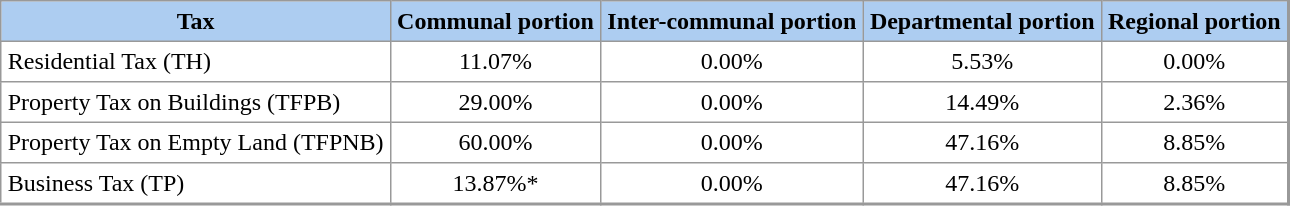<table rules="all" cellspacing="0" cellpadding="4" style="margin:auto; border:1px solid #999; border-right:2px solid #999; border-bottom:2px solid #999; background:#fff;">
<tr style="background: #adcdf1">
<th>Tax</th>
<th>Communal portion</th>
<th>Inter-communal portion</th>
<th>Departmental portion</th>
<th>Regional portion</th>
</tr>
<tr>
<td>Residential Tax (TH)</td>
<td align=center>11.07%</td>
<td align=center>0.00%</td>
<td align=center>5.53%</td>
<td align=center>0.00%</td>
</tr>
<tr>
<td>Property Tax on Buildings (TFPB)</td>
<td align=center>29.00%</td>
<td align=center>0.00%</td>
<td align=center>14.49%</td>
<td align=center>2.36%</td>
</tr>
<tr>
<td>Property Tax on Empty Land (TFPNB)</td>
<td style="text-align:center;">60.00%</td>
<td align=center>0.00%</td>
<td align=center>47.16%</td>
<td align=center>8.85%</td>
</tr>
<tr>
<td>Business Tax (TP)</td>
<td align=center>13.87%*</td>
<td align=center>0.00%</td>
<td align=center>47.16%</td>
<td align=center>8.85%</td>
</tr>
</table>
